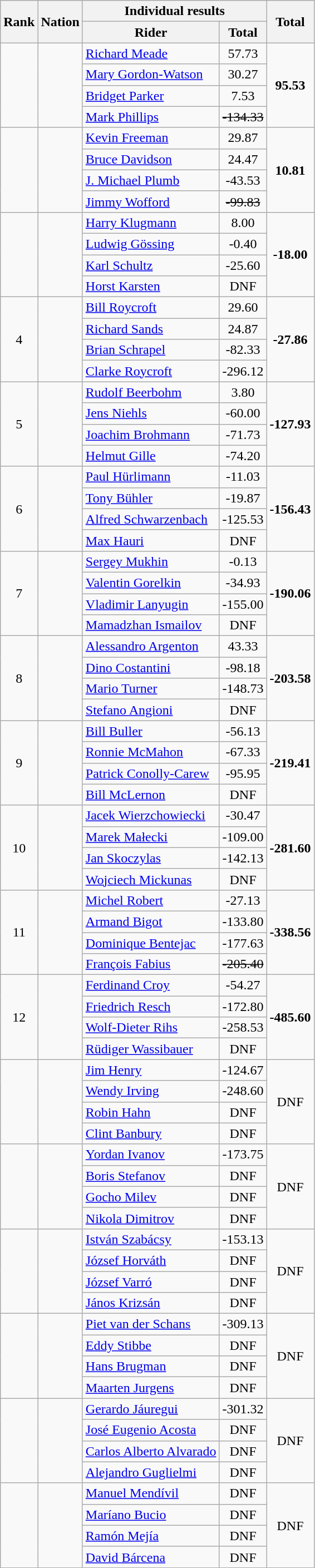<table class="wikitable sortable" style="text-align:center">
<tr>
<th rowspan=2>Rank</th>
<th rowspan=2>Nation</th>
<th colspan=2>Individual results</th>
<th rowspan=2>Total</th>
</tr>
<tr>
<th>Rider</th>
<th>Total</th>
</tr>
<tr>
<td rowspan=4></td>
<td align=left rowspan=4></td>
<td align=left><a href='#'>Richard Meade</a></td>
<td>57.73</td>
<td rowspan=4><strong>95.53</strong></td>
</tr>
<tr>
<td align="left"><a href='#'>Mary Gordon-Watson</a></td>
<td>30.27</td>
</tr>
<tr>
<td align="left"><a href='#'>Bridget Parker</a></td>
<td>7.53</td>
</tr>
<tr>
<td align="left"><a href='#'>Mark Phillips</a></td>
<td><s>-134.33</s></td>
</tr>
<tr>
<td rowspan=4></td>
<td align=left rowspan=4></td>
<td align="left"><a href='#'>Kevin Freeman</a></td>
<td>29.87</td>
<td rowspan=4><strong>10.81</strong></td>
</tr>
<tr>
<td align="left"><a href='#'>Bruce Davidson</a></td>
<td>24.47</td>
</tr>
<tr>
<td align="left"><a href='#'>J. Michael Plumb</a></td>
<td>-43.53</td>
</tr>
<tr>
<td align="left"><a href='#'>Jimmy Wofford</a></td>
<td><s>-99.83</s></td>
</tr>
<tr>
<td rowspan=4></td>
<td align=left rowspan=4></td>
<td align="left"><a href='#'>Harry Klugmann</a></td>
<td>8.00</td>
<td rowspan=4><strong>-18.00</strong></td>
</tr>
<tr>
<td align="left"><a href='#'>Ludwig Gössing</a></td>
<td>-0.40</td>
</tr>
<tr>
<td align="left"><a href='#'>Karl Schultz</a></td>
<td>-25.60</td>
</tr>
<tr>
<td align="left"><a href='#'>Horst Karsten</a></td>
<td>DNF</td>
</tr>
<tr>
<td rowspan=4>4</td>
<td align=left rowspan=4></td>
<td align="left"><a href='#'>Bill Roycroft</a></td>
<td>29.60</td>
<td rowspan=4><strong>-27.86</strong></td>
</tr>
<tr>
<td align="left"><a href='#'>Richard Sands</a></td>
<td>24.87</td>
</tr>
<tr>
<td align="left"><a href='#'>Brian Schrapel</a></td>
<td>-82.33</td>
</tr>
<tr>
<td align="left"><a href='#'>Clarke Roycroft</a></td>
<td>-296.12</td>
</tr>
<tr>
<td rowspan=4>5</td>
<td align=left rowspan=4></td>
<td align="left"><a href='#'>Rudolf Beerbohm</a></td>
<td>3.80</td>
<td rowspan=4><strong>-127.93</strong></td>
</tr>
<tr>
<td align="left"><a href='#'>Jens Niehls</a></td>
<td>-60.00</td>
</tr>
<tr>
<td align="left"><a href='#'>Joachim Brohmann</a></td>
<td>-71.73</td>
</tr>
<tr>
<td align="left"><a href='#'>Helmut Gille</a></td>
<td>-74.20</td>
</tr>
<tr>
<td rowspan=4>6</td>
<td align=left rowspan=4></td>
<td align="left"><a href='#'>Paul Hürlimann</a></td>
<td>-11.03</td>
<td rowspan=4><strong>-156.43</strong></td>
</tr>
<tr>
<td align="left"><a href='#'>Tony Bühler</a></td>
<td>-19.87</td>
</tr>
<tr>
<td align="left"><a href='#'>Alfred Schwarzenbach</a></td>
<td>-125.53</td>
</tr>
<tr>
<td align="left"><a href='#'>Max Hauri</a></td>
<td>DNF</td>
</tr>
<tr>
<td rowspan=4>7</td>
<td align=left rowspan=4></td>
<td align="left"><a href='#'>Sergey Mukhin</a></td>
<td>-0.13</td>
<td rowspan=4><strong>-190.06</strong></td>
</tr>
<tr>
<td align="left"><a href='#'>Valentin Gorelkin</a></td>
<td>-34.93</td>
</tr>
<tr>
<td align="left"><a href='#'>Vladimir Lanyugin</a></td>
<td>-155.00</td>
</tr>
<tr>
<td align="left"><a href='#'>Mamadzhan Ismailov</a></td>
<td>DNF</td>
</tr>
<tr>
<td rowspan=4>8</td>
<td align=left rowspan=4></td>
<td align="left"><a href='#'>Alessandro Argenton</a></td>
<td>43.33</td>
<td rowspan=4><strong>-203.58</strong></td>
</tr>
<tr>
<td align="left"><a href='#'>Dino Costantini</a></td>
<td>-98.18</td>
</tr>
<tr>
<td align="left"><a href='#'>Mario Turner</a></td>
<td>-148.73</td>
</tr>
<tr>
<td align="left"><a href='#'>Stefano Angioni</a></td>
<td>DNF</td>
</tr>
<tr>
<td rowspan=4>9</td>
<td align=left rowspan=4></td>
<td align="left"><a href='#'>Bill Buller</a></td>
<td>-56.13</td>
<td rowspan=4><strong>-219.41</strong></td>
</tr>
<tr>
<td align="left"><a href='#'>Ronnie McMahon</a></td>
<td>-67.33</td>
</tr>
<tr>
<td align="left"><a href='#'>Patrick Conolly-Carew</a></td>
<td>-95.95</td>
</tr>
<tr>
<td align="left"><a href='#'>Bill McLernon</a></td>
<td>DNF</td>
</tr>
<tr>
<td rowspan=4>10</td>
<td align=left rowspan=4></td>
<td align="left"><a href='#'>Jacek Wierzchowiecki</a></td>
<td>-30.47</td>
<td rowspan=4><strong>-281.60</strong></td>
</tr>
<tr>
<td align="left"><a href='#'>Marek Małecki</a></td>
<td>-109.00</td>
</tr>
<tr>
<td align="left"><a href='#'>Jan Skoczylas</a></td>
<td>-142.13</td>
</tr>
<tr>
<td align="left"><a href='#'>Wojciech Mickunas</a></td>
<td>DNF</td>
</tr>
<tr>
<td rowspan=4>11</td>
<td align=left rowspan=4></td>
<td align="left"><a href='#'>Michel Robert</a></td>
<td>-27.13</td>
<td rowspan=4><strong>-338.56</strong></td>
</tr>
<tr>
<td align="left"><a href='#'>Armand Bigot</a></td>
<td>-133.80</td>
</tr>
<tr>
<td align="left"><a href='#'>Dominique Bentejac</a></td>
<td>-177.63</td>
</tr>
<tr>
<td align="left"><a href='#'>François Fabius</a></td>
<td><s>-205.40</s></td>
</tr>
<tr>
<td rowspan=4>12</td>
<td align=left rowspan=4></td>
<td align="left"><a href='#'>Ferdinand Croy</a></td>
<td>-54.27</td>
<td rowspan=4><strong>-485.60</strong></td>
</tr>
<tr>
<td align="left"><a href='#'>Friedrich Resch</a></td>
<td>-172.80</td>
</tr>
<tr>
<td align="left"><a href='#'>Wolf-Dieter Rihs</a></td>
<td>-258.53</td>
</tr>
<tr>
<td align="left"><a href='#'>Rüdiger Wassibauer</a></td>
<td>DNF</td>
</tr>
<tr>
<td rowspan=4></td>
<td align=left rowspan=4></td>
<td align="left"><a href='#'>Jim Henry</a></td>
<td>-124.67</td>
<td rowspan=4>DNF</td>
</tr>
<tr>
<td align="left"><a href='#'>Wendy Irving</a></td>
<td>-248.60</td>
</tr>
<tr>
<td align="left"><a href='#'>Robin Hahn</a></td>
<td>DNF</td>
</tr>
<tr>
<td align="left"><a href='#'>Clint Banbury</a></td>
<td>DNF</td>
</tr>
<tr>
<td rowspan=4></td>
<td align=left rowspan=4></td>
<td align="left"><a href='#'>Yordan Ivanov</a></td>
<td>-173.75</td>
<td rowspan=4>DNF</td>
</tr>
<tr>
<td align="left"><a href='#'>Boris Stefanov</a></td>
<td>DNF</td>
</tr>
<tr>
<td align="left"><a href='#'>Gocho Milev</a></td>
<td>DNF</td>
</tr>
<tr>
<td align="left"><a href='#'>Nikola Dimitrov</a></td>
<td>DNF</td>
</tr>
<tr>
<td rowspan=4></td>
<td align=left rowspan=4></td>
<td align="left"><a href='#'>István Szabácsy</a></td>
<td>-153.13</td>
<td rowspan=4>DNF</td>
</tr>
<tr>
<td align="left"><a href='#'>József Horváth</a></td>
<td>DNF</td>
</tr>
<tr>
<td align="left"><a href='#'>József Varró</a></td>
<td>DNF</td>
</tr>
<tr>
<td align="left"><a href='#'>János Krizsán</a></td>
<td>DNF</td>
</tr>
<tr>
<td rowspan=4></td>
<td align=left rowspan=4></td>
<td align="left"><a href='#'>Piet van der Schans</a></td>
<td>-309.13</td>
<td rowspan=4>DNF</td>
</tr>
<tr>
<td align="left"><a href='#'>Eddy Stibbe</a></td>
<td>DNF</td>
</tr>
<tr>
<td align="left"><a href='#'>Hans Brugman</a></td>
<td>DNF</td>
</tr>
<tr>
<td align="left"><a href='#'>Maarten Jurgens</a></td>
<td>DNF</td>
</tr>
<tr>
<td rowspan=4></td>
<td align=left rowspan=4></td>
<td align="left"><a href='#'>Gerardo Jáuregui</a></td>
<td>-301.32</td>
<td rowspan=4>DNF</td>
</tr>
<tr>
<td align="left"><a href='#'>José Eugenio Acosta</a></td>
<td>DNF</td>
</tr>
<tr>
<td align="left"><a href='#'>Carlos Alberto Alvarado</a></td>
<td>DNF</td>
</tr>
<tr>
<td align="left"><a href='#'>Alejandro Guglielmi</a></td>
<td>DNF</td>
</tr>
<tr>
<td rowspan=4></td>
<td align=left rowspan=4></td>
<td align="left"><a href='#'>Manuel Mendívil</a></td>
<td>DNF</td>
<td rowspan=4>DNF</td>
</tr>
<tr>
<td align="left"><a href='#'>Maríano Bucio</a></td>
<td>DNF</td>
</tr>
<tr>
<td align="left"><a href='#'>Ramón Mejía</a></td>
<td>DNF</td>
</tr>
<tr>
<td align="left"><a href='#'>David Bárcena</a></td>
<td>DNF</td>
</tr>
</table>
